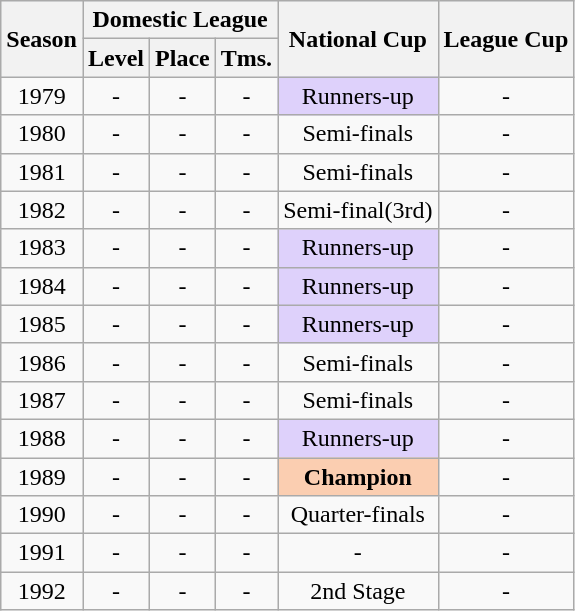<table class="wikitable">
<tr style="background:#f0f6fa;">
<th rowspan="2"><strong>Season</strong></th>
<th colspan="3"><strong>Domestic League</strong></th>
<th rowspan="2"><strong>National Cup</strong></th>
<th rowspan="2"><strong>League Cup</strong></th>
</tr>
<tr>
<th>Level</th>
<th>Place</th>
<th>Tms.</th>
</tr>
<tr>
<td style="text-align:center;">1979</td>
<td style="text-align:center;">-</td>
<td style="text-align:center;">-</td>
<td style="text-align:center;">-</td>
<td style="background-color:#DED1FB; text-align:center;">Runners-up</td>
<td style="text-align:center;">-</td>
</tr>
<tr>
<td style="text-align:center;">1980</td>
<td style="text-align:center;">-</td>
<td style="text-align:center;">-</td>
<td style="text-align:center;">-</td>
<td style="text-align:center;">Semi-finals</td>
<td style="text-align:center;">-</td>
</tr>
<tr>
<td style="text-align:center;">1981</td>
<td style="text-align:center;">-</td>
<td style="text-align:center;">-</td>
<td style="text-align:center;">-</td>
<td style="text-align:center;">Semi-finals</td>
<td style="text-align:center;">-</td>
</tr>
<tr>
<td style="text-align:center;">1982</td>
<td style="text-align:center;">-</td>
<td style="text-align:center;">-</td>
<td style="text-align:center;">-</td>
<td style="text-align:center;">Semi-final(3rd)</td>
<td style="text-align:center;">-</td>
</tr>
<tr>
<td style="text-align:center;">1983</td>
<td style="text-align:center;">-</td>
<td style="text-align:center;">-</td>
<td style="text-align:center;">-</td>
<td style="background-color:#DED1FB; text-align:center;">Runners-up</td>
<td style="text-align:center;">-</td>
</tr>
<tr>
<td style="text-align:center;">1984</td>
<td style="text-align:center;">-</td>
<td style="text-align:center;">-</td>
<td style="text-align:center;">-</td>
<td style="background-color:#DED1FB; text-align:center;">Runners-up</td>
<td style="text-align:center;">-</td>
</tr>
<tr>
<td style="text-align:center;">1985</td>
<td style="text-align:center;">-</td>
<td style="text-align:center;">-</td>
<td style="text-align:center;">-</td>
<td style="background-color:#DED1FB; text-align:center;">Runners-up</td>
<td style="text-align:center;">-</td>
</tr>
<tr>
<td style="text-align:center;">1986</td>
<td style="text-align:center;">-</td>
<td style="text-align:center;">-</td>
<td style="text-align:center;">-</td>
<td style="text-align:center;">Semi-finals</td>
<td style="text-align:center;">-</td>
</tr>
<tr>
<td style="text-align:center;">1987</td>
<td style="text-align:center;">-</td>
<td style="text-align:center;">-</td>
<td style="text-align:center;">-</td>
<td style="text-align:center;">Semi-finals</td>
<td style="text-align:center;">-</td>
</tr>
<tr>
<td style="text-align:center;">1988</td>
<td style="text-align:center;">-</td>
<td style="text-align:center;">-</td>
<td style="text-align:center;">-</td>
<td style="background-color:#DED1FB; text-align:center;">Runners-up</td>
<td style="text-align:center;">-</td>
</tr>
<tr>
<td style="text-align:center;">1989</td>
<td style="text-align:center;">-</td>
<td style="text-align:center;">-</td>
<td style="text-align:center;">-</td>
<td style="background-color:#FBCEB1; text-align:center;"><strong>Champion</strong></td>
<td style="text-align:center;">-</td>
</tr>
<tr>
<td style="text-align:center;">1990</td>
<td style="text-align:center;">-</td>
<td style="text-align:center;">-</td>
<td style="text-align:center;">-</td>
<td style="text-align:center;">Quarter-finals</td>
<td style="text-align:center;">-</td>
</tr>
<tr>
<td style="text-align:center;">1991</td>
<td style="text-align:center;">-</td>
<td style="text-align:center;">-</td>
<td style="text-align:center;">-</td>
<td style="text-align:center;">-</td>
<td style="text-align:center;">-</td>
</tr>
<tr>
<td style="text-align:center;">1992</td>
<td style="text-align:center;">-</td>
<td style="text-align:center;">-</td>
<td style="text-align:center;">-</td>
<td style="text-align:center;">2nd Stage</td>
<td style="text-align:center;">-</td>
</tr>
</table>
